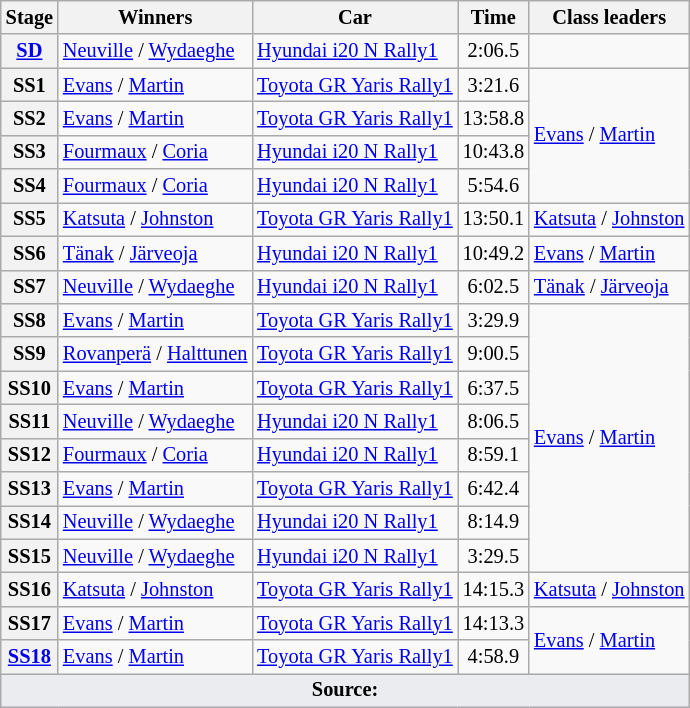<table class="wikitable" style="font-size:85%">
<tr>
<th>Stage</th>
<th>Winners</th>
<th>Car</th>
<th>Time</th>
<th>Class leaders</th>
</tr>
<tr>
<th><a href='#'>SD</a></th>
<td><a href='#'>Neuville</a> / <a href='#'>Wydaeghe</a></td>
<td><a href='#'>Hyundai i20 N Rally1</a></td>
<td align="center">2:06.5</td>
<td></td>
</tr>
<tr>
<th>SS1</th>
<td><a href='#'>Evans</a> / <a href='#'>Martin</a></td>
<td><a href='#'>Toyota GR Yaris Rally1</a></td>
<td align="center">3:21.6</td>
<td rowspan="4"><a href='#'>Evans</a> / <a href='#'>Martin</a></td>
</tr>
<tr>
<th>SS2</th>
<td><a href='#'>Evans</a> / <a href='#'>Martin</a></td>
<td><a href='#'>Toyota GR Yaris Rally1</a></td>
<td align="center">13:58.8</td>
</tr>
<tr>
<th>SS3</th>
<td><a href='#'>Fourmaux</a> / <a href='#'>Coria</a></td>
<td><a href='#'>Hyundai i20 N Rally1</a></td>
<td align="center">10:43.8</td>
</tr>
<tr>
<th>SS4</th>
<td><a href='#'>Fourmaux</a> / <a href='#'>Coria</a></td>
<td><a href='#'>Hyundai i20 N Rally1</a></td>
<td align="center">5:54.6</td>
</tr>
<tr>
<th>SS5</th>
<td><a href='#'>Katsuta</a> / <a href='#'>Johnston</a></td>
<td><a href='#'>Toyota GR Yaris Rally1</a></td>
<td align="center">13:50.1</td>
<td><a href='#'>Katsuta</a> / <a href='#'>Johnston</a></td>
</tr>
<tr>
<th>SS6</th>
<td><a href='#'>Tänak</a> / <a href='#'>Järveoja</a></td>
<td><a href='#'>Hyundai i20 N Rally1</a></td>
<td align="center">10:49.2</td>
<td><a href='#'>Evans</a> / <a href='#'>Martin</a></td>
</tr>
<tr>
<th>SS7</th>
<td><a href='#'>Neuville</a> / <a href='#'>Wydaeghe</a></td>
<td><a href='#'>Hyundai i20 N Rally1</a></td>
<td align="center">6:02.5</td>
<td><a href='#'>Tänak</a> / <a href='#'>Järveoja</a></td>
</tr>
<tr>
<th>SS8</th>
<td><a href='#'>Evans</a> / <a href='#'>Martin</a></td>
<td><a href='#'>Toyota GR Yaris Rally1</a></td>
<td align="center">3:29.9</td>
<td rowspan="8"><a href='#'>Evans</a> / <a href='#'>Martin</a></td>
</tr>
<tr>
<th>SS9</th>
<td><a href='#'>Rovanperä</a> / <a href='#'>Halttunen</a></td>
<td><a href='#'>Toyota GR Yaris Rally1</a></td>
<td align="center">9:00.5</td>
</tr>
<tr>
<th>SS10</th>
<td><a href='#'>Evans</a> / <a href='#'>Martin</a></td>
<td><a href='#'>Toyota GR Yaris Rally1</a></td>
<td align="center">6:37.5</td>
</tr>
<tr>
<th>SS11</th>
<td><a href='#'>Neuville</a> / <a href='#'>Wydaeghe</a></td>
<td><a href='#'>Hyundai i20 N Rally1</a></td>
<td align="center">8:06.5</td>
</tr>
<tr>
<th>SS12</th>
<td><a href='#'>Fourmaux</a> / <a href='#'>Coria</a></td>
<td><a href='#'>Hyundai i20 N Rally1</a></td>
<td align="center">8:59.1</td>
</tr>
<tr>
<th>SS13</th>
<td><a href='#'>Evans</a> / <a href='#'>Martin</a></td>
<td><a href='#'>Toyota GR Yaris Rally1</a></td>
<td align="center">6:42.4</td>
</tr>
<tr>
<th>SS14</th>
<td><a href='#'>Neuville</a> / <a href='#'>Wydaeghe</a></td>
<td><a href='#'>Hyundai i20 N Rally1</a></td>
<td align="center">8:14.9</td>
</tr>
<tr>
<th>SS15</th>
<td><a href='#'>Neuville</a> / <a href='#'>Wydaeghe</a></td>
<td><a href='#'>Hyundai i20 N Rally1</a></td>
<td align="center">3:29.5</td>
</tr>
<tr>
<th>SS16</th>
<td><a href='#'>Katsuta</a> / <a href='#'>Johnston</a></td>
<td><a href='#'>Toyota GR Yaris Rally1</a></td>
<td align="center">14:15.3</td>
<td><a href='#'>Katsuta</a> / <a href='#'>Johnston</a></td>
</tr>
<tr>
<th>SS17</th>
<td><a href='#'>Evans</a> / <a href='#'>Martin</a></td>
<td><a href='#'>Toyota GR Yaris Rally1</a></td>
<td align="center">14:13.3</td>
<td rowspan="2"><a href='#'>Evans</a> / <a href='#'>Martin</a></td>
</tr>
<tr>
<th><a href='#'>SS18</a></th>
<td><a href='#'>Evans</a> / <a href='#'>Martin</a></td>
<td><a href='#'>Toyota GR Yaris Rally1</a></td>
<td align="center">4:58.9</td>
</tr>
<tr>
<td style="background-color:#EAECF0; text-align:center" colspan="5"><strong>Source:</strong></td>
</tr>
</table>
